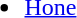<table width="50%">
<tr>
<td><br><ul><li><a href='#'>Hone</a></li></ul></td>
</tr>
</table>
